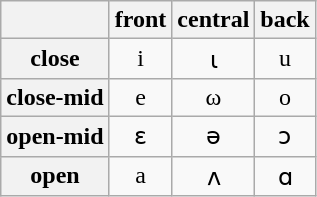<table class="wikitable Unicode">
<tr align=center>
<th></th>
<th>front</th>
<th>central</th>
<th>back</th>
</tr>
<tr align=center>
<th>close</th>
<td>i</td>
<td>ɩ</td>
<td>u</td>
</tr>
<tr align=center>
<th>close-mid</th>
<td>e</td>
<td>ω</td>
<td>o</td>
</tr>
<tr align=center>
<th>open-mid</th>
<td>ɛ</td>
<td>ə</td>
<td>ɔ</td>
</tr>
<tr align=center>
<th>open</th>
<td>a</td>
<td>ʌ</td>
<td>ɑ</td>
</tr>
</table>
